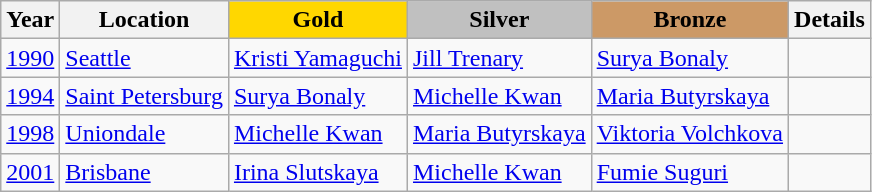<table class="wikitable">
<tr>
<th>Year</th>
<th>Location</th>
<td align=center bgcolor=gold><strong>Gold</strong></td>
<td align=center bgcolor=silver><strong>Silver</strong></td>
<td align=center bgcolor=cc9966><strong>Bronze</strong></td>
<th>Details</th>
</tr>
<tr>
<td><a href='#'>1990</a></td>
<td><a href='#'>Seattle</a></td>
<td> <a href='#'>Kristi Yamaguchi</a></td>
<td> <a href='#'>Jill Trenary</a></td>
<td> <a href='#'>Surya Bonaly</a></td>
<td></td>
</tr>
<tr>
<td><a href='#'>1994</a></td>
<td><a href='#'>Saint Petersburg</a></td>
<td> <a href='#'>Surya Bonaly</a></td>
<td> <a href='#'>Michelle Kwan</a></td>
<td> <a href='#'>Maria Butyrskaya</a></td>
<td></td>
</tr>
<tr>
<td><a href='#'>1998</a></td>
<td><a href='#'>Uniondale</a></td>
<td> <a href='#'>Michelle Kwan</a></td>
<td> <a href='#'>Maria Butyrskaya</a></td>
<td> <a href='#'>Viktoria Volchkova</a></td>
<td></td>
</tr>
<tr>
<td><a href='#'>2001</a></td>
<td><a href='#'>Brisbane</a></td>
<td> <a href='#'>Irina Slutskaya</a></td>
<td> <a href='#'>Michelle Kwan</a></td>
<td> <a href='#'>Fumie Suguri</a></td>
<td></td>
</tr>
</table>
